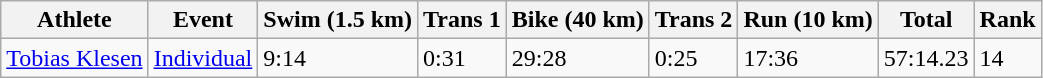<table class="wikitable" border="1">
<tr>
<th>Athlete</th>
<th>Event</th>
<th>Swim (1.5 km)</th>
<th>Trans 1</th>
<th>Bike (40 km)</th>
<th>Trans 2</th>
<th>Run (10 km)</th>
<th>Total</th>
<th>Rank</th>
</tr>
<tr>
<td><a href='#'>Tobias Klesen</a></td>
<td><a href='#'>Individual</a></td>
<td>9:14</td>
<td>0:31</td>
<td>29:28</td>
<td>0:25</td>
<td>17:36</td>
<td>57:14.23</td>
<td>14</td>
</tr>
</table>
